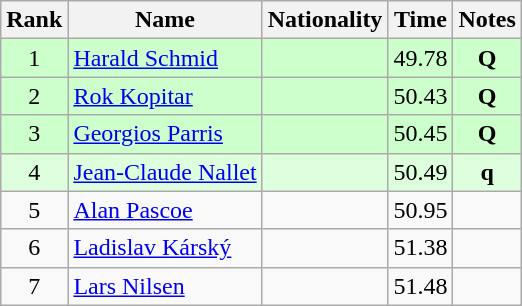<table class="wikitable sortable" style="text-align:center">
<tr>
<th>Rank</th>
<th>Name</th>
<th>Nationality</th>
<th>Time</th>
<th>Notes</th>
</tr>
<tr bgcolor=ccffcc>
<td>1</td>
<td align=left><a href='#'>Harald Schmid</a></td>
<td align=left></td>
<td>49.78</td>
<td><strong>Q</strong></td>
</tr>
<tr bgcolor=ccffcc>
<td>2</td>
<td align=left><a href='#'>Rok Kopitar</a></td>
<td align=left></td>
<td>50.43</td>
<td><strong>Q</strong></td>
</tr>
<tr bgcolor=ccffcc>
<td>3</td>
<td align=left><a href='#'>Georgios Parris</a></td>
<td align=left></td>
<td>50.45</td>
<td><strong>Q</strong></td>
</tr>
<tr bgcolor=ddffdd>
<td>4</td>
<td align=left><a href='#'>Jean-Claude Nallet</a></td>
<td align=left></td>
<td>50.49</td>
<td><strong>q</strong></td>
</tr>
<tr>
<td>5</td>
<td align=left><a href='#'>Alan Pascoe</a></td>
<td align=left></td>
<td>50.95</td>
<td></td>
</tr>
<tr>
<td>6</td>
<td align=left><a href='#'>Ladislav Kárský</a></td>
<td align=left></td>
<td>51.38</td>
<td></td>
</tr>
<tr>
<td>7</td>
<td align=left><a href='#'>Lars Nilsen</a></td>
<td align=left></td>
<td>51.48</td>
<td></td>
</tr>
</table>
